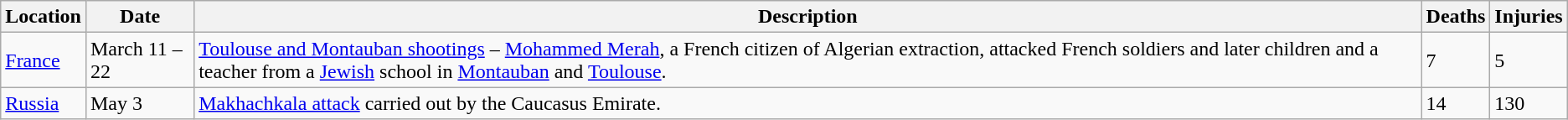<table class="wikitable sortable">
<tr>
<th scope="col">Location</th>
<th scope="col" data-sort-type="date">Date</th>
<th scope="col" class="unsortable">Description</th>
<th scope="col" data-sort-type="number">Deaths</th>
<th scope="col" data-sort-type="number">Injuries</th>
</tr>
<tr>
<td><a href='#'>France</a></td>
<td>March 11 – 22</td>
<td><a href='#'>Toulouse and Montauban shootings</a> – <a href='#'>Mohammed Merah</a>, a French citizen of Algerian extraction, attacked French soldiers and later children and a teacher from a <a href='#'>Jewish</a> school in <a href='#'>Montauban</a> and <a href='#'>Toulouse</a>.</td>
<td>7</td>
<td>5</td>
</tr>
<tr>
<td><a href='#'>Russia</a></td>
<td>May 3</td>
<td><a href='#'>Makhachkala attack</a> carried out by the Caucasus Emirate.</td>
<td>14</td>
<td>130</td>
</tr>
</table>
